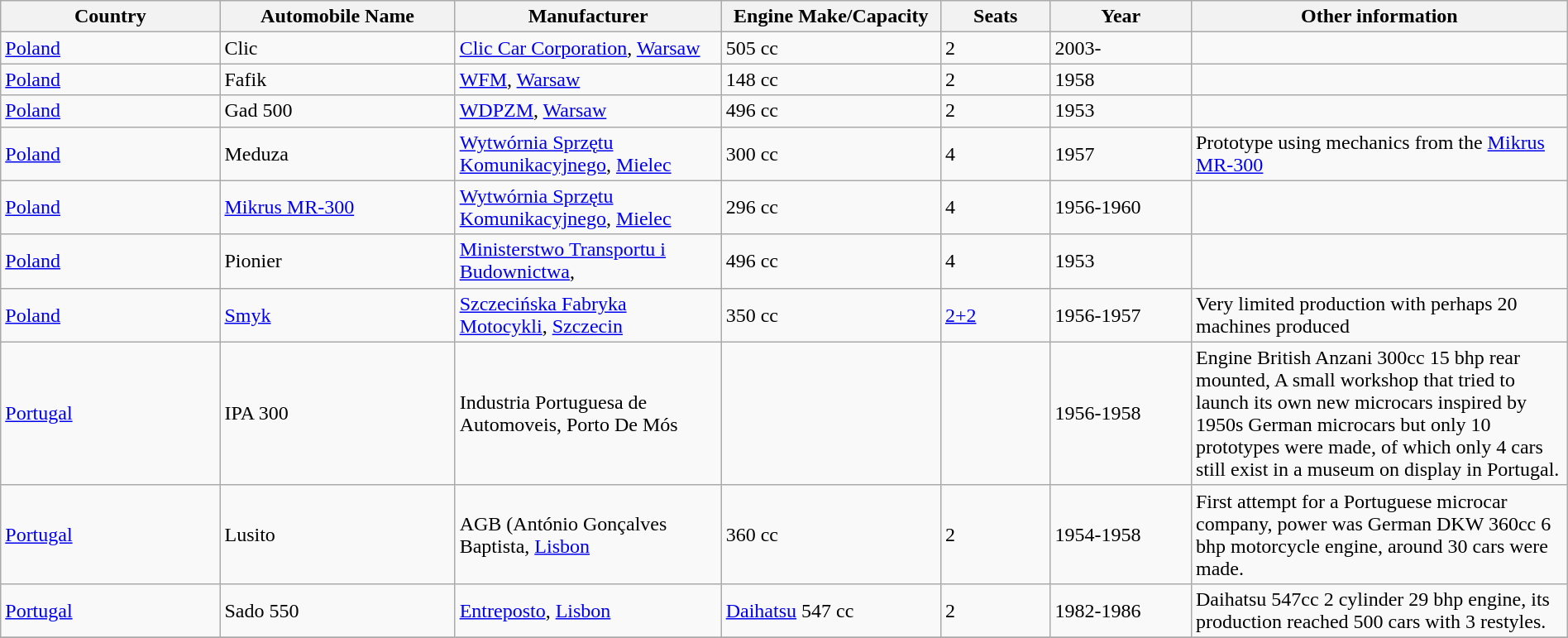<table class="wikitable sortable"  width="100%">
<tr>
<th width="14%">Country</th>
<th width="15%">Automobile Name</th>
<th width="17%">Manufacturer</th>
<th width="14%">Engine Make/Capacity</th>
<th width="7%">Seats</th>
<th width="9%">Year</th>
<th width="24%">Other information</th>
</tr>
<tr>
<td><a href='#'>Poland</a></td>
<td>Clic</td>
<td><a href='#'>Clic Car Corporation</a>, <a href='#'>Warsaw</a></td>
<td>505 cc</td>
<td>2</td>
<td>2003-</td>
<td></td>
</tr>
<tr>
<td><a href='#'>Poland</a></td>
<td>Fafik</td>
<td><a href='#'>WFM</a>, <a href='#'>Warsaw</a></td>
<td>148 cc</td>
<td>2</td>
<td>1958</td>
<td></td>
</tr>
<tr>
<td><a href='#'>Poland</a></td>
<td>Gad 500</td>
<td><a href='#'>WDPZM</a>, <a href='#'>Warsaw</a></td>
<td>496 cc</td>
<td>2</td>
<td>1953</td>
<td></td>
</tr>
<tr>
<td><a href='#'>Poland</a></td>
<td>Meduza</td>
<td><a href='#'>Wytwórnia Sprzętu Komunikacyjnego</a>, <a href='#'>Mielec</a></td>
<td>300 cc</td>
<td>4</td>
<td>1957</td>
<td>Prototype using mechanics from the <a href='#'>Mikrus MR-300</a></td>
</tr>
<tr>
<td><a href='#'>Poland</a></td>
<td><a href='#'>Mikrus MR-300</a></td>
<td><a href='#'>Wytwórnia Sprzętu Komunikacyjnego</a>, <a href='#'>Mielec</a></td>
<td>296 cc</td>
<td>4</td>
<td>1956-1960</td>
<td></td>
</tr>
<tr>
<td><a href='#'>Poland</a></td>
<td>Pionier</td>
<td><a href='#'>Ministerstwo Transportu i Budownictwa</a>,</td>
<td>496 cc</td>
<td>4</td>
<td>1953</td>
<td></td>
</tr>
<tr>
<td><a href='#'>Poland</a></td>
<td><a href='#'>Smyk</a></td>
<td><a href='#'>Szczecińska Fabryka Motocykli</a>, <a href='#'>Szczecin</a></td>
<td>350 cc</td>
<td><a href='#'>2+2</a></td>
<td>1956-1957</td>
<td>Very limited production with perhaps 20 machines produced</td>
</tr>
<tr>
<td><a href='#'>Portugal</a></td>
<td>IPA 300</td>
<td>Industria Portuguesa de Automoveis, Porto De Mós</td>
<td></td>
<td></td>
<td>1956-1958</td>
<td>Engine British Anzani 300cc 15 bhp rear mounted, A small workshop that tried to launch its own new microcars inspired by 1950s German microcars but only 10 prototypes were made, of which only 4 cars still exist in a museum on display in Portugal.</td>
</tr>
<tr>
<td><a href='#'>Portugal</a></td>
<td>Lusito</td>
<td>AGB (António Gonçalves Baptista, <a href='#'>Lisbon</a></td>
<td>360 cc</td>
<td>2</td>
<td>1954-1958</td>
<td> First attempt for a Portuguese microcar company, power was German DKW 360cc 6 bhp motorcycle engine, around 30 cars were made.</td>
</tr>
<tr>
<td><a href='#'>Portugal</a></td>
<td>Sado 550</td>
<td><a href='#'>Entreposto</a>, <a href='#'>Lisbon</a></td>
<td><a href='#'>Daihatsu</a> 547 cc</td>
<td>2</td>
<td>1982-1986</td>
<td> Daihatsu 547cc 2 cylinder 29 bhp engine, its production reached 500 cars with 3 restyles.</td>
</tr>
<tr>
</tr>
</table>
